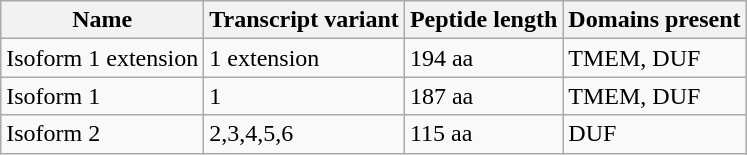<table class="wikitable">
<tr>
<th>Name</th>
<th>Transcript variant</th>
<th>Peptide length</th>
<th>Domains present</th>
</tr>
<tr>
<td>Isoform 1 extension</td>
<td>1 extension</td>
<td>194 aa</td>
<td>TMEM, DUF</td>
</tr>
<tr>
<td>Isoform 1</td>
<td>1</td>
<td>187 aa</td>
<td>TMEM, DUF</td>
</tr>
<tr>
<td>Isoform 2</td>
<td>2,3,4,5,6</td>
<td>115 aa</td>
<td>DUF</td>
</tr>
</table>
